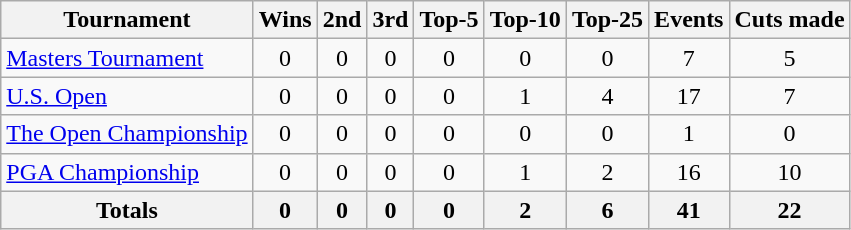<table class=wikitable style=text-align:center>
<tr>
<th>Tournament</th>
<th>Wins</th>
<th>2nd</th>
<th>3rd</th>
<th>Top-5</th>
<th>Top-10</th>
<th>Top-25</th>
<th>Events</th>
<th>Cuts made</th>
</tr>
<tr>
<td align=left><a href='#'>Masters Tournament</a></td>
<td>0</td>
<td>0</td>
<td>0</td>
<td>0</td>
<td>0</td>
<td>0</td>
<td>7</td>
<td>5</td>
</tr>
<tr>
<td align=left><a href='#'>U.S. Open</a></td>
<td>0</td>
<td>0</td>
<td>0</td>
<td>0</td>
<td>1</td>
<td>4</td>
<td>17</td>
<td>7</td>
</tr>
<tr>
<td align=left><a href='#'>The Open Championship</a></td>
<td>0</td>
<td>0</td>
<td>0</td>
<td>0</td>
<td>0</td>
<td>0</td>
<td>1</td>
<td>0</td>
</tr>
<tr>
<td align=left><a href='#'>PGA Championship</a></td>
<td>0</td>
<td>0</td>
<td>0</td>
<td>0</td>
<td>1</td>
<td>2</td>
<td>16</td>
<td>10</td>
</tr>
<tr>
<th>Totals</th>
<th>0</th>
<th>0</th>
<th>0</th>
<th>0</th>
<th>2</th>
<th>6</th>
<th>41</th>
<th>22</th>
</tr>
</table>
